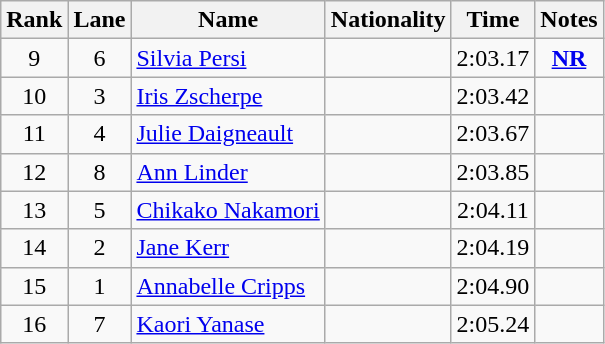<table class="wikitable sortable" style="text-align:center">
<tr>
<th>Rank</th>
<th>Lane</th>
<th>Name</th>
<th>Nationality</th>
<th>Time</th>
<th>Notes</th>
</tr>
<tr>
<td>9</td>
<td>6</td>
<td align=left><a href='#'>Silvia Persi</a></td>
<td align=left></td>
<td>2:03.17</td>
<td><strong><a href='#'>NR</a></strong></td>
</tr>
<tr>
<td>10</td>
<td>3</td>
<td align=left><a href='#'>Iris Zscherpe</a></td>
<td align=left></td>
<td>2:03.42</td>
<td></td>
</tr>
<tr>
<td>11</td>
<td>4</td>
<td align=left><a href='#'>Julie Daigneault</a></td>
<td align=left></td>
<td>2:03.67</td>
<td></td>
</tr>
<tr>
<td>12</td>
<td>8</td>
<td align=left><a href='#'>Ann Linder</a></td>
<td align=left></td>
<td>2:03.85</td>
<td></td>
</tr>
<tr>
<td>13</td>
<td>5</td>
<td align=left><a href='#'>Chikako Nakamori</a></td>
<td align=left></td>
<td>2:04.11</td>
<td></td>
</tr>
<tr>
<td>14</td>
<td>2</td>
<td align=left><a href='#'>Jane Kerr</a></td>
<td align=left></td>
<td>2:04.19</td>
<td></td>
</tr>
<tr>
<td>15</td>
<td>1</td>
<td align=left><a href='#'>Annabelle Cripps</a></td>
<td align=left></td>
<td>2:04.90</td>
<td></td>
</tr>
<tr>
<td>16</td>
<td>7</td>
<td align=left><a href='#'>Kaori Yanase</a></td>
<td align=left></td>
<td>2:05.24</td>
<td></td>
</tr>
</table>
